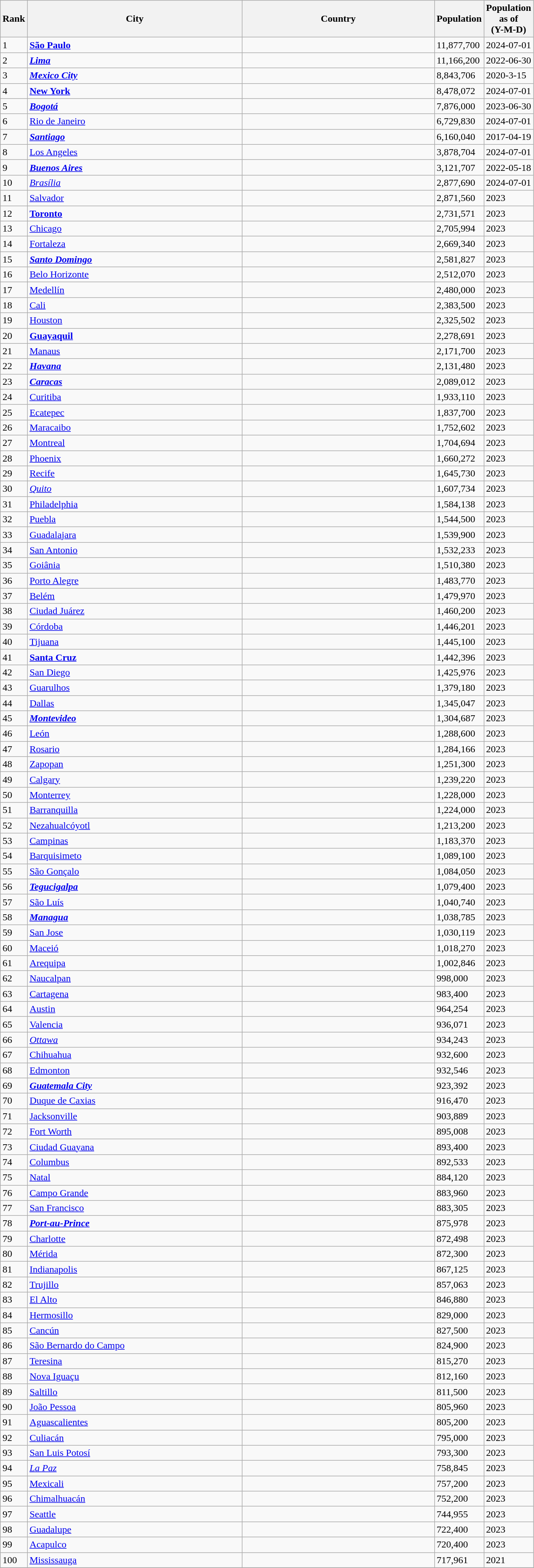<table class="sortable wikitable" style="width:70%">
<tr>
<th style="width:4%">Rank</th>
<th style="width:50%">City</th>
<th style="width:50%">Country</th>
<th style="width:50%">Population</th>
<th style="width:6%">Population as of<br>(Y-M-D)</th>
</tr>
<tr>
<td>1</td>
<td><strong><a href='#'>São Paulo</a></strong></td>
<td></td>
<td>11,877,700</td>
<td>2024-07-01</td>
</tr>
<tr>
<td>2</td>
<td><strong><em><a href='#'>Lima</a></em></strong></td>
<td></td>
<td>11,166,200 </td>
<td>2022-06-30</td>
</tr>
<tr>
<td>3</td>
<td><strong><em><a href='#'>Mexico City</a></em></strong></td>
<td></td>
<td>8,843,706<br></td>
<td>2020-3-15</td>
</tr>
<tr>
<td>4</td>
<td><strong><a href='#'>New York</a></strong></td>
<td></td>
<td>8,478,072</td>
<td>2024-07-01</td>
</tr>
<tr>
<td>5</td>
<td><strong><em><a href='#'>Bogotá</a></em></strong></td>
<td></td>
<td>7,876,000</td>
<td>2023-06-30</td>
</tr>
<tr>
<td>6</td>
<td><a href='#'>Rio de Janeiro</a></td>
<td></td>
<td>6,729,830</td>
<td>2024-07-01</td>
</tr>
<tr>
<td>7</td>
<td><strong><em><a href='#'>Santiago</a></em></strong></td>
<td></td>
<td>6,160,040</td>
<td>2017-04-19</td>
</tr>
<tr>
<td>8</td>
<td><a href='#'>Los Angeles</a></td>
<td></td>
<td>3,878,704</td>
<td>2024-07-01</td>
</tr>
<tr>
<td>9</td>
<td><strong><em><a href='#'>Buenos Aires</a></em></strong></td>
<td></td>
<td>3,121,707</td>
<td>2022-05-18</td>
</tr>
<tr>
<td>10</td>
<td><em><a href='#'>Brasília</a></em></td>
<td></td>
<td>2,877,690</td>
<td>2024-07-01</td>
</tr>
<tr>
<td>11</td>
<td><a href='#'>Salvador</a></td>
<td></td>
<td>2,871,560</td>
<td>2023</td>
</tr>
<tr>
<td>12</td>
<td><strong><a href='#'>Toronto</a></strong></td>
<td></td>
<td>2,731,571 </td>
<td>2023</td>
</tr>
<tr>
<td>13</td>
<td><a href='#'>Chicago</a></td>
<td></td>
<td>2,705,994</td>
<td>2023</td>
</tr>
<tr>
<td>14</td>
<td><a href='#'>Fortaleza</a></td>
<td></td>
<td>2,669,340</td>
<td>2023</td>
</tr>
<tr>
<td>15</td>
<td><strong><em><a href='#'>Santo Domingo</a></em></strong></td>
<td></td>
<td>2,581,827</td>
<td>2023</td>
</tr>
<tr>
<td>16</td>
<td><a href='#'>Belo Horizonte</a></td>
<td></td>
<td>2,512,070</td>
<td>2023</td>
</tr>
<tr>
<td>17</td>
<td><a href='#'>Medellín</a></td>
<td></td>
<td>2,480,000</td>
<td>2023</td>
</tr>
<tr>
<td>18</td>
<td><a href='#'>Cali</a></td>
<td></td>
<td>2,383,500</td>
<td>2023</td>
</tr>
<tr>
<td>19</td>
<td><a href='#'>Houston</a></td>
<td></td>
<td>2,325,502</td>
<td>2023</td>
</tr>
<tr>
<td>20</td>
<td><strong><a href='#'>Guayaquil</a></strong></td>
<td></td>
<td>2,278,691</td>
<td>2023</td>
</tr>
<tr>
<td>21</td>
<td><a href='#'>Manaus</a></td>
<td></td>
<td>2,171,700</td>
<td>2023</td>
</tr>
<tr>
<td>22</td>
<td><strong><em><a href='#'>Havana</a></em></strong></td>
<td></td>
<td>2,131,480</td>
<td>2023</td>
</tr>
<tr>
<td>23</td>
<td><strong><em><a href='#'>Caracas</a></em></strong></td>
<td></td>
<td>2,089,012</td>
<td>2023</td>
</tr>
<tr>
<td>24</td>
<td><a href='#'>Curitiba</a></td>
<td></td>
<td>1,933,110</td>
<td>2023</td>
</tr>
<tr>
<td>25</td>
<td><a href='#'>Ecatepec</a></td>
<td></td>
<td>1,837,700</td>
<td>2023</td>
</tr>
<tr>
<td>26</td>
<td><a href='#'>Maracaibo</a></td>
<td></td>
<td>1,752,602 </td>
<td>2023</td>
</tr>
<tr>
<td>27</td>
<td><a href='#'>Montreal</a></td>
<td></td>
<td>1,704,694 </td>
<td>2023</td>
</tr>
<tr>
<td>28</td>
<td><a href='#'>Phoenix</a></td>
<td></td>
<td>1,660,272</td>
<td>2023</td>
</tr>
<tr>
<td>29</td>
<td><a href='#'>Recife</a></td>
<td></td>
<td>1,645,730</td>
<td>2023</td>
</tr>
<tr>
<td>30</td>
<td><em><a href='#'>Quito</a></em></td>
<td></td>
<td>1,607,734</td>
<td>2023</td>
</tr>
<tr>
<td>31</td>
<td><a href='#'>Philadelphia</a></td>
<td></td>
<td>1,584,138</td>
<td>2023</td>
</tr>
<tr>
<td>32</td>
<td><a href='#'>Puebla</a></td>
<td></td>
<td>1,544,500</td>
<td>2023</td>
</tr>
<tr>
<td>33</td>
<td><a href='#'>Guadalajara</a></td>
<td></td>
<td>1,539,900</td>
<td>2023</td>
</tr>
<tr>
<td>34</td>
<td><a href='#'>San Antonio</a></td>
<td></td>
<td>1,532,233</td>
<td>2023</td>
</tr>
<tr>
<td>35</td>
<td><a href='#'>Goiânia</a></td>
<td></td>
<td>1,510,380</td>
<td>2023</td>
</tr>
<tr>
<td>36</td>
<td><a href='#'>Porto Alegre</a></td>
<td></td>
<td>1,483,770</td>
<td>2023</td>
</tr>
<tr>
<td>37</td>
<td><a href='#'>Belém</a></td>
<td></td>
<td>1,479,970</td>
<td>2023</td>
</tr>
<tr>
<td>38</td>
<td><a href='#'>Ciudad Juárez</a></td>
<td></td>
<td>1,460,200</td>
<td>2023</td>
</tr>
<tr>
<td>39</td>
<td><a href='#'>Córdoba</a></td>
<td></td>
<td>1,446,201</td>
<td>2023</td>
</tr>
<tr>
<td>40</td>
<td><a href='#'>Tijuana</a></td>
<td></td>
<td>1,445,100</td>
<td>2023</td>
</tr>
<tr>
<td>41</td>
<td><strong><a href='#'>Santa Cruz</a></strong></td>
<td></td>
<td>1,442,396</td>
<td>2023</td>
</tr>
<tr>
<td>42</td>
<td><a href='#'>San Diego</a></td>
<td></td>
<td>1,425,976</td>
<td>2023</td>
</tr>
<tr>
<td>43</td>
<td><a href='#'>Guarulhos</a></td>
<td></td>
<td>1,379,180</td>
<td>2023</td>
</tr>
<tr>
<td>44</td>
<td><a href='#'>Dallas</a></td>
<td></td>
<td>1,345,047</td>
<td>2023</td>
</tr>
<tr>
<td>45</td>
<td><strong><em><a href='#'>Montevideo</a></em></strong></td>
<td></td>
<td>1,304,687</td>
<td>2023</td>
</tr>
<tr>
<td>46</td>
<td><a href='#'>León</a></td>
<td></td>
<td>1,288,600</td>
<td>2023</td>
</tr>
<tr>
<td>47</td>
<td><a href='#'>Rosario</a></td>
<td></td>
<td>1,284,166</td>
<td>2023</td>
</tr>
<tr>
<td>48</td>
<td><a href='#'>Zapopan</a></td>
<td></td>
<td>1,251,300</td>
<td>2023</td>
</tr>
<tr>
<td>49</td>
<td><a href='#'>Calgary</a></td>
<td></td>
<td>1,239,220 </td>
<td>2023</td>
</tr>
<tr>
<td>50</td>
<td><a href='#'>Monterrey</a></td>
<td></td>
<td>1,228,000</td>
<td>2023</td>
</tr>
<tr>
<td>51</td>
<td><a href='#'>Barranquilla</a></td>
<td></td>
<td>1,224,000</td>
<td>2023</td>
</tr>
<tr>
<td>52</td>
<td><a href='#'>Nezahualcóyotl</a></td>
<td></td>
<td>1,213,200</td>
<td>2023</td>
</tr>
<tr>
<td>53</td>
<td><a href='#'>Campinas</a></td>
<td></td>
<td>1,183,370</td>
<td>2023</td>
</tr>
<tr>
<td>54</td>
<td><a href='#'>Barquisimeto</a></td>
<td></td>
<td>1,089,100</td>
<td>2023</td>
</tr>
<tr>
<td>55</td>
<td><a href='#'>São Gonçalo</a></td>
<td></td>
<td>1,084,050</td>
<td>2023</td>
</tr>
<tr>
<td>56</td>
<td><strong><em><a href='#'>Tegucigalpa</a></em></strong></td>
<td></td>
<td>1,079,400</td>
<td>2023</td>
</tr>
<tr>
<td>57</td>
<td><a href='#'>São Luís</a></td>
<td></td>
<td>1,040,740</td>
<td>2023</td>
</tr>
<tr>
<td>58</td>
<td><strong><em><a href='#'>Managua</a></em></strong></td>
<td></td>
<td>1,038,785</td>
<td>2023</td>
</tr>
<tr>
<td>59</td>
<td><a href='#'>San Jose</a></td>
<td></td>
<td>1,030,119</td>
<td>2023</td>
</tr>
<tr>
<td>60</td>
<td><a href='#'>Maceió</a></td>
<td></td>
<td>1,018,270</td>
<td>2023</td>
</tr>
<tr>
<td>61</td>
<td><a href='#'>Arequipa</a></td>
<td></td>
<td>1,002,846</td>
<td>2023</td>
</tr>
<tr>
<td>62</td>
<td><a href='#'>Naucalpan</a></td>
<td></td>
<td>998,000</td>
<td>2023</td>
</tr>
<tr>
<td>63</td>
<td><a href='#'>Cartagena</a></td>
<td></td>
<td>983,400</td>
<td>2023</td>
</tr>
<tr>
<td>64</td>
<td><a href='#'>Austin</a></td>
<td></td>
<td>964,254</td>
<td>2023</td>
</tr>
<tr>
<td>65</td>
<td><a href='#'>Valencia</a></td>
<td></td>
<td>936,071 </td>
<td>2023</td>
</tr>
<tr>
<td>66</td>
<td><em><a href='#'>Ottawa</a></em></td>
<td></td>
<td>934,243 </td>
<td>2023</td>
</tr>
<tr>
<td>67</td>
<td><a href='#'>Chihuahua</a></td>
<td></td>
<td>932,600</td>
<td>2023</td>
</tr>
<tr>
<td>68</td>
<td><a href='#'>Edmonton</a></td>
<td></td>
<td>932,546</td>
<td>2023</td>
</tr>
<tr>
<td>69</td>
<td><strong><em><a href='#'>Guatemala City</a></em></strong></td>
<td></td>
<td>923,392</td>
<td>2023</td>
</tr>
<tr>
<td>70</td>
<td><a href='#'>Duque de Caxias</a></td>
<td></td>
<td>916,470</td>
<td>2023</td>
</tr>
<tr>
<td>71</td>
<td><a href='#'>Jacksonville</a></td>
<td></td>
<td>903,889</td>
<td>2023</td>
</tr>
<tr>
<td>72</td>
<td><a href='#'>Fort Worth</a></td>
<td></td>
<td>895,008</td>
<td>2023</td>
</tr>
<tr>
<td>73</td>
<td><a href='#'>Ciudad Guayana</a></td>
<td></td>
<td>893,400</td>
<td>2023</td>
</tr>
<tr>
<td>74</td>
<td><a href='#'>Columbus</a></td>
<td></td>
<td>892,533</td>
<td>2023</td>
</tr>
<tr>
<td>75</td>
<td><a href='#'>Natal</a></td>
<td></td>
<td>884,120</td>
<td>2023</td>
</tr>
<tr>
<td>76</td>
<td><a href='#'>Campo Grande</a></td>
<td></td>
<td>883,960</td>
<td>2023</td>
</tr>
<tr>
<td>77</td>
<td><a href='#'>San Francisco</a></td>
<td></td>
<td>883,305</td>
<td>2023</td>
</tr>
<tr>
<td>78</td>
<td><strong><em><a href='#'>Port-au-Prince</a></em></strong></td>
<td></td>
<td>875,978</td>
<td>2023</td>
</tr>
<tr>
<td>79</td>
<td><a href='#'>Charlotte</a></td>
<td></td>
<td>872,498</td>
<td>2023</td>
</tr>
<tr>
<td>80</td>
<td><a href='#'>Mérida</a></td>
<td></td>
<td>872,300</td>
<td>2023</td>
</tr>
<tr>
<td>81</td>
<td><a href='#'>Indianapolis</a></td>
<td></td>
<td>867,125</td>
<td>2023</td>
</tr>
<tr>
<td>82</td>
<td><a href='#'>Trujillo</a></td>
<td></td>
<td>857,063</td>
<td>2023</td>
</tr>
<tr>
<td>83</td>
<td><a href='#'>El Alto</a></td>
<td></td>
<td>846,880</td>
<td>2023</td>
</tr>
<tr>
<td>84</td>
<td><a href='#'>Hermosillo</a></td>
<td></td>
<td>829,000</td>
<td>2023</td>
</tr>
<tr>
<td>85</td>
<td><a href='#'>Cancún</a></td>
<td></td>
<td>827,500</td>
<td>2023</td>
</tr>
<tr>
<td>86</td>
<td><a href='#'>São Bernardo do Campo</a></td>
<td></td>
<td>824,900</td>
<td>2023</td>
</tr>
<tr>
<td>87</td>
<td><a href='#'>Teresina</a></td>
<td></td>
<td>815,270</td>
<td>2023</td>
</tr>
<tr>
<td>88</td>
<td><a href='#'>Nova Iguaçu</a></td>
<td></td>
<td>812,160</td>
<td>2023</td>
</tr>
<tr>
<td>89</td>
<td><a href='#'>Saltillo</a></td>
<td></td>
<td>811,500</td>
<td>2023</td>
</tr>
<tr>
<td>90</td>
<td><a href='#'>João Pessoa</a></td>
<td></td>
<td>805,960</td>
<td>2023</td>
</tr>
<tr>
<td>91</td>
<td><a href='#'>Aguascalientes</a></td>
<td></td>
<td>805,200</td>
<td>2023</td>
</tr>
<tr>
<td>92</td>
<td><a href='#'>Culiacán</a></td>
<td></td>
<td>795,000</td>
<td>2023</td>
</tr>
<tr>
<td>93</td>
<td><a href='#'>San Luis Potosí</a></td>
<td></td>
<td>793,300</td>
<td>2023</td>
</tr>
<tr>
<td>94</td>
<td><em><a href='#'>La Paz</a></em></td>
<td></td>
<td>758,845</td>
<td>2023</td>
</tr>
<tr>
<td>95</td>
<td><a href='#'>Mexicali</a></td>
<td></td>
<td>757,200</td>
<td>2023</td>
</tr>
<tr>
<td>96</td>
<td><a href='#'>Chimalhuacán</a></td>
<td></td>
<td>752,200</td>
<td>2023</td>
</tr>
<tr>
<td>97</td>
<td><a href='#'>Seattle</a></td>
<td></td>
<td>744,955</td>
<td>2023</td>
</tr>
<tr>
<td>98</td>
<td><a href='#'>Guadalupe</a></td>
<td></td>
<td>722,400</td>
<td>2023</td>
</tr>
<tr>
<td>99</td>
<td><a href='#'>Acapulco</a></td>
<td></td>
<td>720,400</td>
<td>2023</td>
</tr>
<tr>
<td>100</td>
<td><a href='#'>Mississauga</a></td>
<td></td>
<td>717,961</td>
<td>2021</td>
</tr>
<tr>
</tr>
</table>
